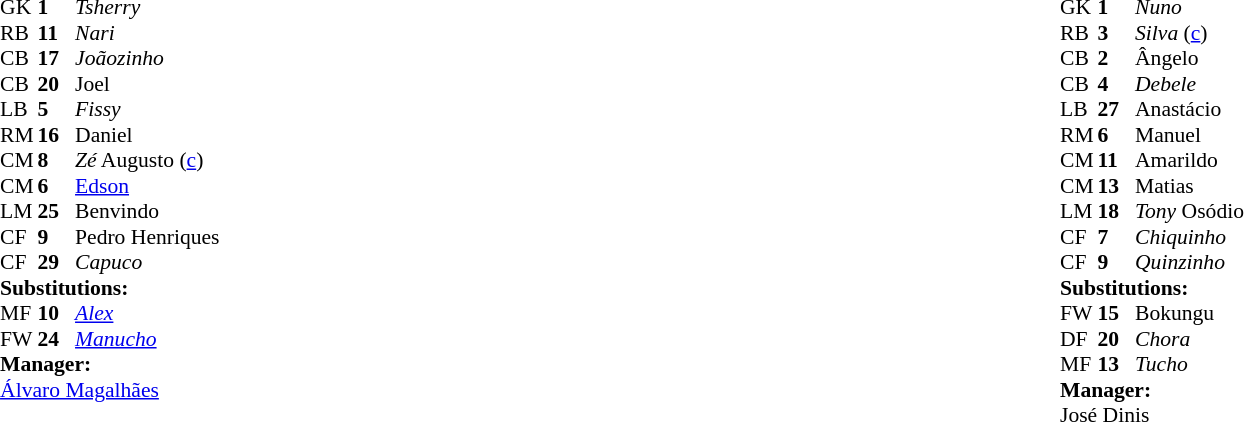<table width="100%">
<tr>
<td valign="top" width="40%"><br><table style="font-size:90%;" cellspacing="0" cellpadding="0" align="center">
<tr>
<th width="25"></th>
<th width="25"></th>
</tr>
<tr>
<td>GK</td>
<td><strong>1</strong></td>
<td> <em>Tsherry</em></td>
</tr>
<tr>
<td>RB</td>
<td><strong>11</strong></td>
<td> <em>Nari</em></td>
</tr>
<tr>
<td>CB</td>
<td><strong>17</strong></td>
<td> <em>Joãozinho</em></td>
</tr>
<tr>
<td>CB</td>
<td><strong>20</strong></td>
<td> Joel</td>
</tr>
<tr>
<td>LB</td>
<td><strong>5</strong></td>
<td> <em>Fissy</em></td>
</tr>
<tr>
<td>RM</td>
<td><strong>16</strong></td>
<td> Daniel</td>
<td></td>
<td></td>
</tr>
<tr>
<td>CM</td>
<td><strong>8</strong></td>
<td> <em>Zé</em> Augusto (<a href='#'>c</a>)</td>
</tr>
<tr>
<td>CM</td>
<td><strong>6</strong></td>
<td> <a href='#'>Edson</a></td>
<td></td>
</tr>
<tr>
<td>LM</td>
<td><strong>25</strong></td>
<td> Benvindo</td>
<td></td>
<td></td>
</tr>
<tr>
<td>CF</td>
<td><strong>9</strong></td>
<td> Pedro Henriques</td>
</tr>
<tr>
<td>CF</td>
<td><strong>29</strong></td>
<td> <em>Capuco</em></td>
<td></td>
<td></td>
</tr>
<tr>
<td colspan=3><strong>Substitutions:</strong></td>
</tr>
<tr>
<td>MF</td>
<td><strong>10</strong></td>
<td> <a href='#'><em>Alex</em></a></td>
<td></td>
<td></td>
</tr>
<tr>
<td>FW</td>
<td><strong>24</strong></td>
<td> <em><a href='#'>Manucho</a></em></td>
<td></td>
<td></td>
</tr>
<tr>
<td colspan=3><strong>Manager:</strong></td>
</tr>
<tr>
<td colspan=3> <a href='#'>Álvaro Magalhães</a></td>
</tr>
</table>
</td>
<td valign="top"></td>
<td valign="top" width="50%"><br><table style="font-size:90%;" cellspacing="0" cellpadding="0" align="center">
<tr>
<th width=25></th>
<th width=25></th>
</tr>
<tr>
<td>GK</td>
<td><strong>1</strong></td>
<td> <em>Nuno</em></td>
</tr>
<tr>
<td>RB</td>
<td><strong>3</strong></td>
<td> <em>Silva</em> (<a href='#'>c</a>)</td>
<td></td>
</tr>
<tr>
<td>CB</td>
<td><strong>2</strong></td>
<td> Ângelo</td>
<td></td>
<td></td>
</tr>
<tr>
<td>CB</td>
<td><strong>4</strong></td>
<td> <em>Debele</em></td>
</tr>
<tr>
<td>LB</td>
<td><strong>27</strong></td>
<td> Anastácio</td>
</tr>
<tr>
<td>RM</td>
<td><strong>6</strong></td>
<td> Manuel</td>
</tr>
<tr>
<td>CM</td>
<td><strong>11</strong></td>
<td> Amarildo</td>
<td></td>
<td></td>
</tr>
<tr>
<td>CM</td>
<td><strong>13</strong></td>
<td> Matias</td>
</tr>
<tr>
<td>LM</td>
<td><strong>18</strong></td>
<td> <em>Tony</em> Osódio</td>
</tr>
<tr>
<td>CF</td>
<td><strong>7</strong></td>
<td> <em>Chiquinho</em></td>
</tr>
<tr>
<td>CF</td>
<td><strong>9</strong></td>
<td> <em>Quinzinho</em></td>
<td></td>
<td></td>
</tr>
<tr>
<td colspan=3><strong>Substitutions:</strong></td>
</tr>
<tr>
<td>FW</td>
<td><strong>15</strong></td>
<td> Bokungu</td>
<td></td>
<td></td>
</tr>
<tr>
<td>DF</td>
<td><strong>20</strong></td>
<td> <em>Chora</em></td>
<td></td>
<td></td>
</tr>
<tr>
<td>MF</td>
<td><strong>13</strong></td>
<td> <em>Tucho</em></td>
<td></td>
<td></td>
</tr>
<tr>
<td colspan=3><strong>Manager:</strong></td>
</tr>
<tr>
<td colspan=3> José Dinis</td>
</tr>
</table>
</td>
</tr>
</table>
